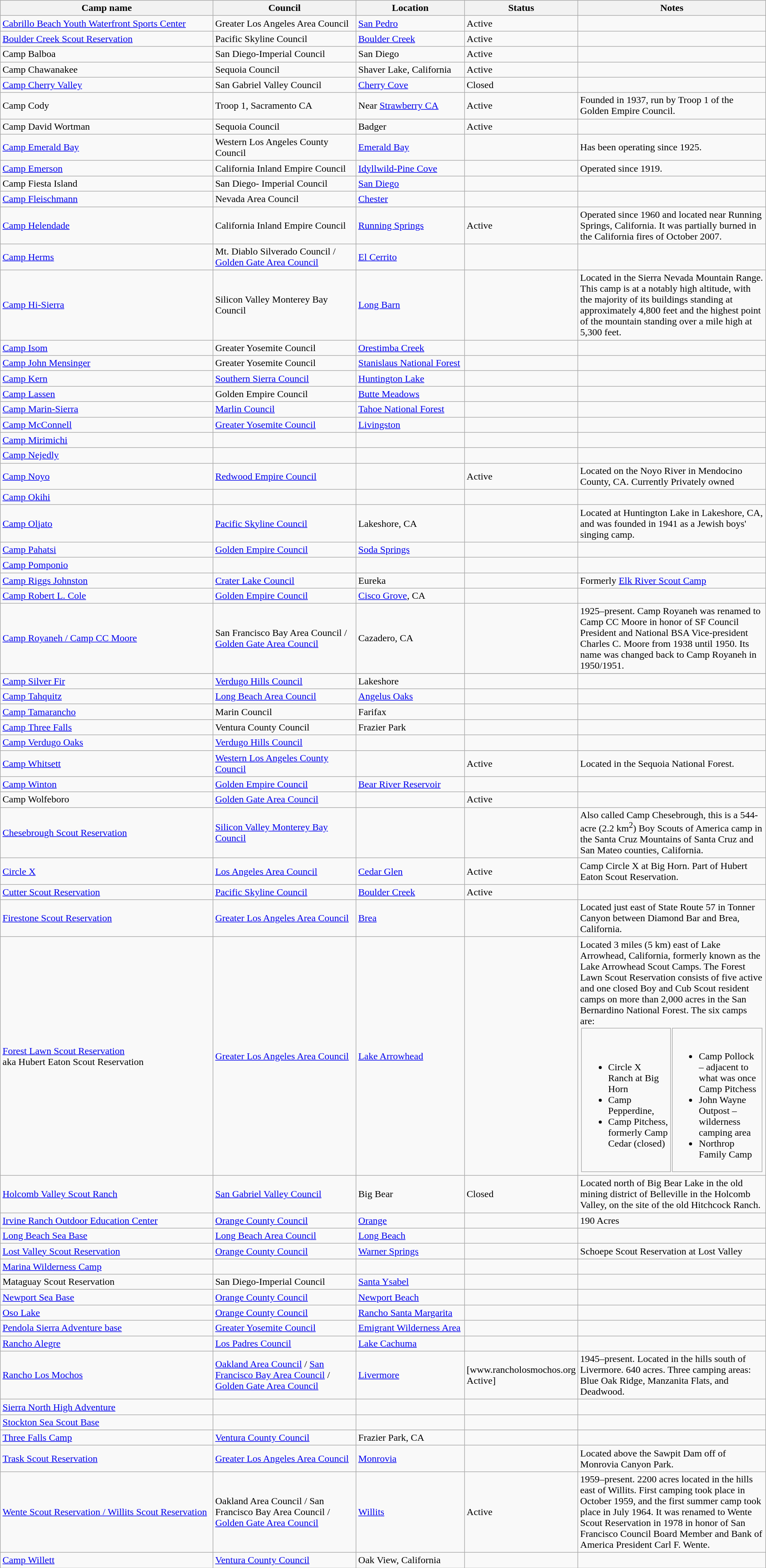<table class="wikitable sortable" border="1" width="100%">
<tr>
<th scope="col" width="30%">Camp name</th>
<th scope="col" width="20%">Council</th>
<th scope="col" width="15%">Location</th>
<th scope="col" width="10%">Status</th>
<th scope="col" width="25%"  class="unsortable">Notes</th>
</tr>
<tr>
<td><a href='#'>Cabrillo Beach Youth Waterfront Sports Center</a></td>
<td>Greater Los Angeles Area Council</td>
<td><a href='#'>San Pedro</a></td>
<td>Active</td>
<td></td>
</tr>
<tr>
<td><a href='#'>Boulder Creek Scout Reservation</a></td>
<td>Pacific Skyline Council</td>
<td><a href='#'>Boulder Creek</a></td>
<td>Active</td>
<td></td>
</tr>
<tr>
<td>Camp Balboa</td>
<td>San Diego-Imperial Council</td>
<td>San Diego</td>
<td>Active</td>
<td></td>
</tr>
<tr>
<td>Camp Chawanakee</td>
<td>Sequoia Council</td>
<td>Shaver Lake, California</td>
<td>Active</td>
<td></td>
</tr>
<tr>
<td><a href='#'>Camp Cherry Valley</a></td>
<td>San Gabriel Valley Council</td>
<td><a href='#'>Cherry Cove</a></td>
<td>Closed</td>
<td></td>
</tr>
<tr>
<td>Camp Cody</td>
<td>Troop 1, Sacramento CA</td>
<td>Near <a href='#'>Strawberry CA</a></td>
<td>Active</td>
<td>Founded in 1937, run by Troop 1 of the Golden Empire Council.</td>
</tr>
<tr>
<td>Camp David Wortman</td>
<td>Sequoia Council</td>
<td>Badger</td>
<td>Active</td>
<td></td>
</tr>
<tr>
<td><a href='#'>Camp Emerald Bay</a></td>
<td>Western Los Angeles County Council</td>
<td><a href='#'>Emerald Bay</a></td>
<td></td>
<td>Has been operating since 1925.</td>
</tr>
<tr>
<td><a href='#'>Camp Emerson</a></td>
<td>California Inland Empire Council</td>
<td><a href='#'>Idyllwild-Pine Cove</a></td>
<td> </td>
<td>Operated since 1919.</td>
</tr>
<tr>
<td>Camp Fiesta Island</td>
<td>San Diego- Imperial Council</td>
<td><a href='#'>San Diego</a></td>
<td></td>
<td></td>
</tr>
<tr>
<td><a href='#'>Camp Fleischmann</a></td>
<td>Nevada Area Council</td>
<td><a href='#'>Chester</a></td>
<td></td>
<td></td>
</tr>
<tr>
<td><a href='#'>Camp Helendade</a></td>
<td>California Inland Empire Council</td>
<td><a href='#'>Running Springs</a></td>
<td>Active</td>
<td>Operated since 1960 and located near Running Springs, California.  It was partially burned in the California fires of October 2007.</td>
</tr>
<tr>
<td><a href='#'>Camp Herms</a></td>
<td>Mt. Diablo Silverado Council / <a href='#'>Golden Gate Area Council</a></td>
<td><a href='#'>El Cerrito</a></td>
<td></td>
<td></td>
</tr>
<tr>
<td><a href='#'>Camp Hi-Sierra</a></td>
<td>Silicon Valley Monterey Bay Council</td>
<td><a href='#'>Long Barn</a></td>
<td></td>
<td>Located in the Sierra Nevada Mountain Range. This camp is at a notably high altitude, with the majority of its buildings standing at approximately 4,800 feet and the highest point of the mountain standing over a mile high at 5,300 feet.</td>
</tr>
<tr>
<td><a href='#'>Camp Isom</a></td>
<td>Greater Yosemite Council</td>
<td><a href='#'>Orestimba Creek</a></td>
<td></td>
<td></td>
</tr>
<tr>
<td><a href='#'>Camp John Mensinger</a></td>
<td>Greater Yosemite Council</td>
<td><a href='#'>Stanislaus National Forest</a></td>
<td></td>
<td></td>
</tr>
<tr>
<td><a href='#'>Camp Kern</a></td>
<td><a href='#'>Southern Sierra Council</a></td>
<td><a href='#'>Huntington Lake</a></td>
<td> </td>
<td></td>
</tr>
<tr>
<td><a href='#'>Camp Lassen</a></td>
<td>Golden Empire Council</td>
<td><a href='#'>Butte Meadows</a></td>
<td></td>
<td></td>
</tr>
<tr>
<td><a href='#'>Camp Marin-Sierra</a></td>
<td><a href='#'>Marlin Council</a></td>
<td><a href='#'>Tahoe National Forest</a></td>
<td></td>
<td></td>
</tr>
<tr>
<td><a href='#'>Camp McConnell</a></td>
<td><a href='#'>Greater Yosemite Council</a></td>
<td><a href='#'>Livingston</a></td>
<td></td>
<td></td>
</tr>
<tr>
<td><a href='#'>Camp Mirimichi</a></td>
<td></td>
<td></td>
<td></td>
<td></td>
</tr>
<tr>
<td><a href='#'>Camp Nejedly</a></td>
<td></td>
<td></td>
<td></td>
<td></td>
</tr>
<tr>
<td><a href='#'>Camp Noyo</a></td>
<td><a href='#'>Redwood Empire Council</a></td>
<td></td>
<td>Active</td>
<td>Located on the Noyo River in Mendocino County, CA.  Currently Privately owned</td>
</tr>
<tr>
<td><a href='#'>Camp Okihi</a></td>
<td></td>
<td></td>
<td></td>
<td></td>
</tr>
<tr>
<td><a href='#'>Camp Oljato</a></td>
<td><a href='#'>Pacific Skyline Council</a></td>
<td>Lakeshore, CA</td>
<td></td>
<td>Located at Huntington Lake in Lakeshore, CA, and was founded in 1941 as a Jewish boys' singing camp.</td>
</tr>
<tr>
<td><a href='#'>Camp Pahatsi</a></td>
<td><a href='#'>Golden Empire Council</a></td>
<td><a href='#'>Soda Springs</a></td>
<td></td>
<td></td>
</tr>
<tr>
<td><a href='#'>Camp Pomponio</a></td>
<td></td>
<td></td>
<td></td>
<td></td>
</tr>
<tr>
<td><a href='#'>Camp Riggs Johnston</a></td>
<td><a href='#'>Crater Lake Council</a></td>
<td>Eureka</td>
<td></td>
<td>Formerly <a href='#'>Elk River Scout Camp</a></td>
</tr>
<tr>
<td><a href='#'>Camp Robert L. Cole</a></td>
<td><a href='#'>Golden Empire Council</a></td>
<td><a href='#'>Cisco Grove</a>, CA</td>
<td></td>
<td></td>
</tr>
<tr>
<td><a href='#'>Camp Royaneh / Camp CC Moore</a></td>
<td>San Francisco Bay Area Council / <a href='#'>Golden Gate Area Council</a></td>
<td>Cazadero, CA</td>
<td></td>
<td>1925–present.  Camp Royaneh was renamed to Camp CC Moore in honor of SF Council President and National BSA Vice-president Charles C. Moore from 1938 until 1950.  Its name was changed back  to Camp Royaneh in 1950/1951.</td>
</tr>
<tr>
</tr>
<tr>
<td><a href='#'>Camp Silver Fir</a></td>
<td><a href='#'>Verdugo Hills Council</a></td>
<td>Lakeshore</td>
<td></td>
<td></td>
</tr>
<tr>
<td><a href='#'>Camp Tahquitz</a></td>
<td><a href='#'>Long Beach Area Council</a></td>
<td><a href='#'>Angelus Oaks</a></td>
<td></td>
<td></td>
</tr>
<tr>
<td><a href='#'>Camp Tamarancho</a></td>
<td>Marin Council</td>
<td>Farifax</td>
<td></td>
<td></td>
</tr>
<tr>
<td><a href='#'>Camp Three Falls</a></td>
<td>Ventura County Council</td>
<td>Frazier Park</td>
<td></td>
<td></td>
</tr>
<tr>
<td><a href='#'>Camp Verdugo Oaks</a></td>
<td><a href='#'>Verdugo Hills Council</a></td>
<td></td>
<td></td>
<td></td>
</tr>
<tr>
<td><a href='#'>Camp Whitsett</a></td>
<td><a href='#'>Western Los Angeles County Council</a></td>
<td></td>
<td>Active</td>
<td>Located in the Sequoia National Forest. </td>
</tr>
<tr>
<td><a href='#'>Camp Winton</a></td>
<td><a href='#'>Golden Empire Council</a></td>
<td><a href='#'>Bear River Reservoir</a></td>
<td></td>
<td></td>
</tr>
<tr>
<td>Camp Wolfeboro</td>
<td><a href='#'>Golden Gate Area Council</a></td>
<td></td>
<td>Active</td>
<td></td>
</tr>
<tr>
<td><a href='#'>Chesebrough Scout Reservation</a></td>
<td><a href='#'>Silicon Valley Monterey Bay Council</a></td>
<td></td>
<td></td>
<td>Also called Camp Chesebrough, this is a 544-acre (2.2 km<sup>2</sup>) Boy Scouts of America camp in the Santa Cruz Mountains of Santa Cruz and San Mateo counties, California.</td>
</tr>
<tr>
<td><a href='#'>Circle X</a></td>
<td><a href='#'>Los Angeles Area Council</a></td>
<td><a href='#'>Cedar Glen</a></td>
<td>Active</td>
<td>Camp Circle X at Big Horn.  Part of Hubert Eaton Scout Reservation.</td>
</tr>
<tr>
<td><a href='#'>Cutter Scout Reservation</a></td>
<td><a href='#'>Pacific Skyline Council</a></td>
<td><a href='#'>Boulder Creek</a></td>
<td>Active</td>
<td></td>
</tr>
<tr>
<td><a href='#'>Firestone Scout Reservation</a></td>
<td><a href='#'>Greater Los Angeles Area Council</a></td>
<td><a href='#'>Brea</a></td>
<td></td>
<td>Located just east of State Route 57 in Tonner Canyon between Diamond Bar and Brea, California.</td>
</tr>
<tr>
<td><a href='#'>Forest Lawn Scout Reservation</a><br>aka Hubert Eaton Scout Reservation</td>
<td><a href='#'>Greater Los Angeles Area Council</a></td>
<td><a href='#'>Lake Arrowhead</a></td>
<td> </td>
<td>Located 3 miles (5 km) east of Lake Arrowhead, California, formerly known as the Lake Arrowhead Scout Camps. The Forest Lawn Scout Reservation consists of five active and one closed Boy and Cub Scout resident camps on more than 2,000 acres in the San Bernardino National Forest.  The six camps are:<br><table |->
<tr>
<td><br><ul><li>Circle X Ranch at Big Horn</li><li>Camp Pepperdine,</li><li>Camp Pitchess, formerly Camp Cedar (closed)</li></ul></td>
<td><br><ul><li>Camp Pollock – adjacent to what was once Camp Pitchess</li><li>John Wayne Outpost – wilderness camping area</li><li>Northrop Family Camp</li></ul></td>
</tr>
</table>
</td>
</tr>
<tr>
<td><a href='#'>Holcomb Valley Scout Ranch</a></td>
<td><a href='#'>San Gabriel Valley Council</a></td>
<td>Big Bear</td>
<td>Closed</td>
<td>Located north of Big Bear Lake in the old mining district of Belleville in the Holcomb Valley, on the site of the old Hitchcock Ranch.</td>
</tr>
<tr>
<td><a href='#'>Irvine Ranch Outdoor Education Center</a></td>
<td><a href='#'>Orange County Council</a></td>
<td><a href='#'>Orange</a></td>
<td></td>
<td>190 Acres</td>
</tr>
<tr>
<td><a href='#'>Long Beach Sea Base</a></td>
<td><a href='#'>Long Beach Area Council</a></td>
<td><a href='#'>Long Beach</a></td>
<td></td>
<td></td>
</tr>
<tr>
<td><a href='#'>Lost Valley Scout Reservation</a></td>
<td><a href='#'>Orange County Council</a></td>
<td><a href='#'>Warner Springs</a></td>
<td></td>
<td>Schoepe Scout Reservation at Lost Valley</td>
</tr>
<tr>
<td><a href='#'>Marina Wilderness Camp</a></td>
<td></td>
<td></td>
<td></td>
<td></td>
</tr>
<tr>
<td>Mataguay Scout Reservation</td>
<td>San Diego-Imperial Council</td>
<td><a href='#'>Santa Ysabel</a></td>
<td></td>
<td></td>
</tr>
<tr>
<td><a href='#'>Newport Sea Base</a></td>
<td><a href='#'>Orange County Council</a></td>
<td><a href='#'>Newport Beach</a></td>
<td></td>
<td></td>
</tr>
<tr>
<td><a href='#'>Oso Lake</a></td>
<td><a href='#'>Orange County Council</a></td>
<td><a href='#'>Rancho Santa Margarita</a></td>
<td></td>
<td></td>
</tr>
<tr>
<td><a href='#'>Pendola Sierra Adventure base</a></td>
<td><a href='#'>Greater Yosemite Council</a></td>
<td><a href='#'>Emigrant Wilderness Area</a></td>
<td></td>
<td></td>
</tr>
<tr>
<td><a href='#'>Rancho Alegre</a></td>
<td><a href='#'>Los Padres Council</a></td>
<td><a href='#'>Lake Cachuma</a></td>
<td></td>
<td></td>
</tr>
<tr>
<td><a href='#'>Rancho Los Mochos</a></td>
<td><a href='#'>Oakland Area Council</a> / <a href='#'>San Francisco Bay Area Council</a> / <a href='#'>Golden Gate Area Council</a></td>
<td><a href='#'>Livermore</a></td>
<td>[www.rancholosmochos.org Active]</td>
<td>1945–present.  Located in the hills south of Livermore.  640 acres. Three camping areas: Blue Oak Ridge, Manzanita Flats, and Deadwood.</td>
</tr>
<tr>
<td><a href='#'>Sierra North High Adventure</a></td>
<td></td>
<td></td>
<td></td>
<td></td>
</tr>
<tr>
<td><a href='#'>Stockton Sea Scout Base</a></td>
<td></td>
<td></td>
<td></td>
<td></td>
</tr>
<tr>
<td><a href='#'>Three Falls Camp</a></td>
<td><a href='#'>Ventura County Council</a></td>
<td>Frazier Park, CA</td>
<td></td>
<td></td>
</tr>
<tr>
<td><a href='#'>Trask Scout Reservation</a></td>
<td><a href='#'>Greater Los Angeles Area Council</a></td>
<td><a href='#'>Monrovia</a></td>
<td> </td>
<td>Located above the Sawpit Dam off of Monrovia Canyon Park.</td>
</tr>
<tr>
<td><a href='#'>Wente Scout Reservation / Willits Scout Reservation</a></td>
<td>Oakland Area Council / San Francisco Bay Area Council / <a href='#'>Golden Gate Area Council</a></td>
<td><a href='#'>Willits</a></td>
<td>Active</td>
<td>1959–present. 2200 acres located in the hills east of Willits.  First camping took place in October 1959, and the first summer camp took place in July 1964. It was renamed to Wente Scout Reservation in 1978 in honor of San Francisco Council Board Member and Bank of America President Carl F. Wente. </td>
</tr>
<tr>
<td><a href='#'>Camp Willett</a></td>
<td><a href='#'>Ventura County Council</a></td>
<td>Oak View, California</td>
<td></td>
<td></td>
</tr>
</table>
